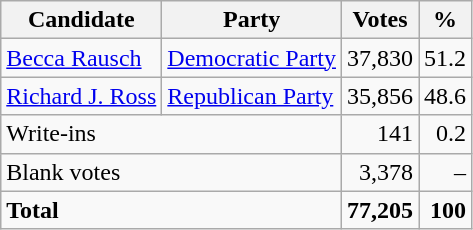<table class=wikitable style=text-align:right>
<tr>
<th>Candidate</th>
<th>Party</th>
<th>Votes</th>
<th>%</th>
</tr>
<tr>
<td align=left><a href='#'>Becca Rausch</a></td>
<td align=left><a href='#'>Democratic Party</a></td>
<td>37,830</td>
<td>51.2</td>
</tr>
<tr>
<td align=left><a href='#'>Richard J. Ross</a></td>
<td align=left><a href='#'>Republican Party</a></td>
<td>35,856</td>
<td>48.6</td>
</tr>
<tr>
<td align=left colspan=2>Write-ins</td>
<td>141</td>
<td>0.2</td>
</tr>
<tr>
<td align=left colspan=2>Blank votes</td>
<td>3,378</td>
<td>–</td>
</tr>
<tr>
<td align=left colspan=2><strong>Total</strong></td>
<td><strong>77,205</strong></td>
<td><strong>100</strong></td>
</tr>
</table>
